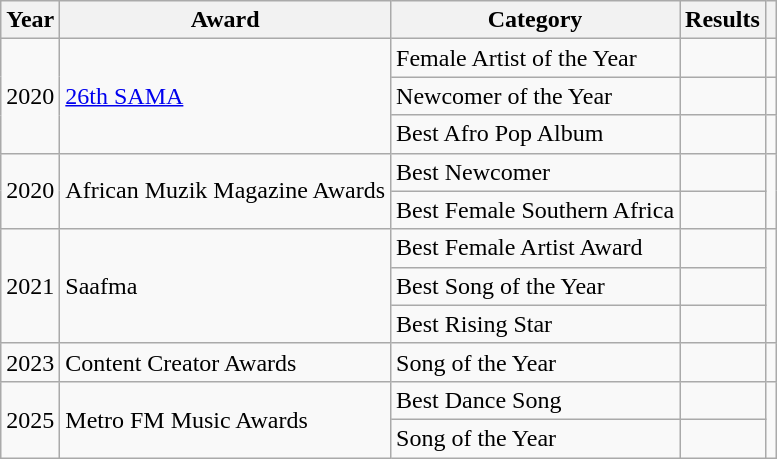<table class="wikitable sortable">
<tr>
<th>Year</th>
<th>Award</th>
<th>Category</th>
<th>Results</th>
<th></th>
</tr>
<tr>
<td rowspan="3">2020</td>
<td rowspan="3"><a href='#'>26th SAMA</a></td>
<td>Female Artist of the Year</td>
<td></td>
<td></td>
</tr>
<tr>
<td>Newcomer of the Year</td>
<td></td>
<td></td>
</tr>
<tr>
<td>Best Afro Pop Album</td>
<td></td>
<td></td>
</tr>
<tr>
<td rowspan="2">2020</td>
<td rowspan="2">African Muzik Magazine Awards</td>
<td>Best Newcomer</td>
<td></td>
<td rowspan="2"></td>
</tr>
<tr>
<td>Best Female Southern Africa</td>
<td></td>
</tr>
<tr>
<td rowspan="3">2021</td>
<td rowspan="3">Saafma</td>
<td>Best Female Artist Award</td>
<td></td>
<td rowspan="3"></td>
</tr>
<tr>
<td>Best Song of the Year</td>
<td></td>
</tr>
<tr>
<td>Best Rising Star</td>
<td></td>
</tr>
<tr>
<td>2023</td>
<td>Content Creator Awards</td>
<td>Song of the Year</td>
<td></td>
<td></td>
</tr>
<tr>
<td rowspan=2>2025</td>
<td rowspan=2>Metro FM Music Awards</td>
<td>Best Dance Song</td>
<td></td>
<td rowspan=2></td>
</tr>
<tr>
<td>Song of the Year</td>
<td></td>
</tr>
</table>
